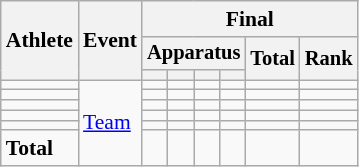<table class="wikitable" style="font-size:90%">
<tr>
<th rowspan=3>Athlete</th>
<th rowspan=3>Event</th>
<th colspan=6>Final</th>
</tr>
<tr style="font-size:95%">
<th colspan=4>Apparatus</th>
<th rowspan=2>Total</th>
<th rowspan=2>Rank</th>
</tr>
<tr style="font-size:95%">
<th></th>
<th></th>
<th></th>
<th></th>
</tr>
<tr align=center>
<td align=left></td>
<td style="text-align:left;" rowspan="6"><a href='#'>Team</a></td>
<td></td>
<td></td>
<td></td>
<td></td>
<td></td>
<td></td>
</tr>
<tr align=center>
<td align=left></td>
<td></td>
<td></td>
<td></td>
<td></td>
<td></td>
<td></td>
</tr>
<tr align=center>
<td align=left></td>
<td></td>
<td></td>
<td></td>
<td></td>
<td></td>
<td></td>
</tr>
<tr align=center>
<td align=left></td>
<td></td>
<td></td>
<td></td>
<td></td>
<td></td>
<td></td>
</tr>
<tr align=center>
<td align=left></td>
<td></td>
<td></td>
<td></td>
<td></td>
<td></td>
<td></td>
</tr>
<tr align=center>
<td align=left><strong>Total</strong></td>
<td></td>
<td></td>
<td></td>
<td></td>
<td></td>
<td></td>
</tr>
</table>
